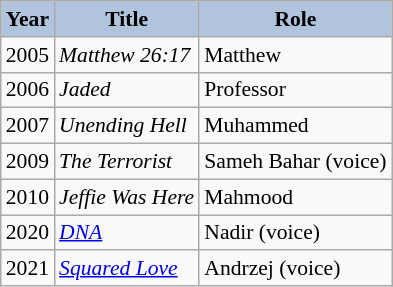<table class="wikitable" style="font-size:90%">
<tr style="text-align:center;">
<th style="background:#B0C4DE;">Year</th>
<th style="background:#B0C4DE;">Title</th>
<th style="background:#B0C4DE;">Role</th>
</tr>
<tr>
<td>2005</td>
<td><em>Matthew 26:17</em></td>
<td>Matthew</td>
</tr>
<tr>
<td>2006</td>
<td><em>Jaded</em></td>
<td>Professor</td>
</tr>
<tr>
<td>2007</td>
<td><em>Unending Hell</em></td>
<td>Muhammed</td>
</tr>
<tr>
<td>2009</td>
<td><em>The Terrorist</em></td>
<td>Sameh Bahar (voice)</td>
</tr>
<tr>
<td>2010</td>
<td><em>Jeffie Was Here</em></td>
<td>Mahmood</td>
</tr>
<tr>
<td>2020</td>
<td><em><a href='#'>DNA</a></em></td>
<td>Nadir (voice)</td>
</tr>
<tr>
<td>2021</td>
<td><em><a href='#'>Squared Love</a></em></td>
<td>Andrzej (voice)</td>
</tr>
</table>
